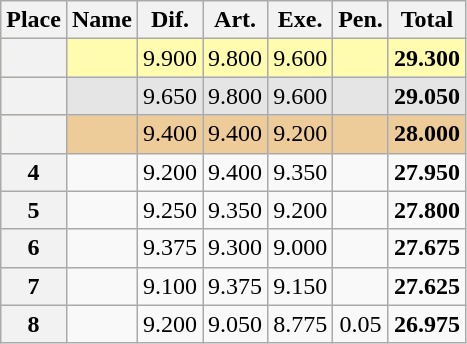<table class="wikitable sortable" style="text-align:center">
<tr>
<th scope=col>Place</th>
<th scope=col>Name</th>
<th scope=col>Dif.</th>
<th scope=col>Art.</th>
<th scope=col>Exe.</th>
<th scope=col>Pen.</th>
<th scope=col>Total</th>
</tr>
<tr bgcolor=fffcaf>
<th scope=row></th>
<td align=left></td>
<td>9.900</td>
<td>9.800</td>
<td>9.600</td>
<td></td>
<td><strong>29.300</strong></td>
</tr>
<tr bgcolor=e5e5e5>
<th scope=row></th>
<td align=left></td>
<td>9.650</td>
<td>9.800</td>
<td>9.600</td>
<td></td>
<td><strong>29.050</strong></td>
</tr>
<tr bgcolor=eecc99>
<th scope=row></th>
<td align=left></td>
<td>9.400</td>
<td>9.400</td>
<td>9.200</td>
<td></td>
<td><strong>28.000</strong></td>
</tr>
<tr>
<th scope=row><strong>4</strong></th>
<td align=left></td>
<td>9.200</td>
<td>9.400</td>
<td>9.350</td>
<td></td>
<td><strong>27.950</strong></td>
</tr>
<tr>
<th scope=row><strong>5</strong></th>
<td align=left></td>
<td>9.250</td>
<td>9.350</td>
<td>9.200</td>
<td></td>
<td><strong>27.800</strong></td>
</tr>
<tr>
<th scope=row><strong>6</strong></th>
<td align=left></td>
<td>9.375</td>
<td>9.300</td>
<td>9.000</td>
<td></td>
<td><strong>27.675</strong></td>
</tr>
<tr>
<th scope=row><strong>7</strong></th>
<td align=left></td>
<td>9.100</td>
<td>9.375</td>
<td>9.150</td>
<td></td>
<td><strong>27.625</strong></td>
</tr>
<tr>
<th scope=row><strong>8</strong></th>
<td align=left></td>
<td>9.200</td>
<td>9.050</td>
<td>8.775</td>
<td>0.05</td>
<td><strong>26.975</strong></td>
</tr>
</table>
